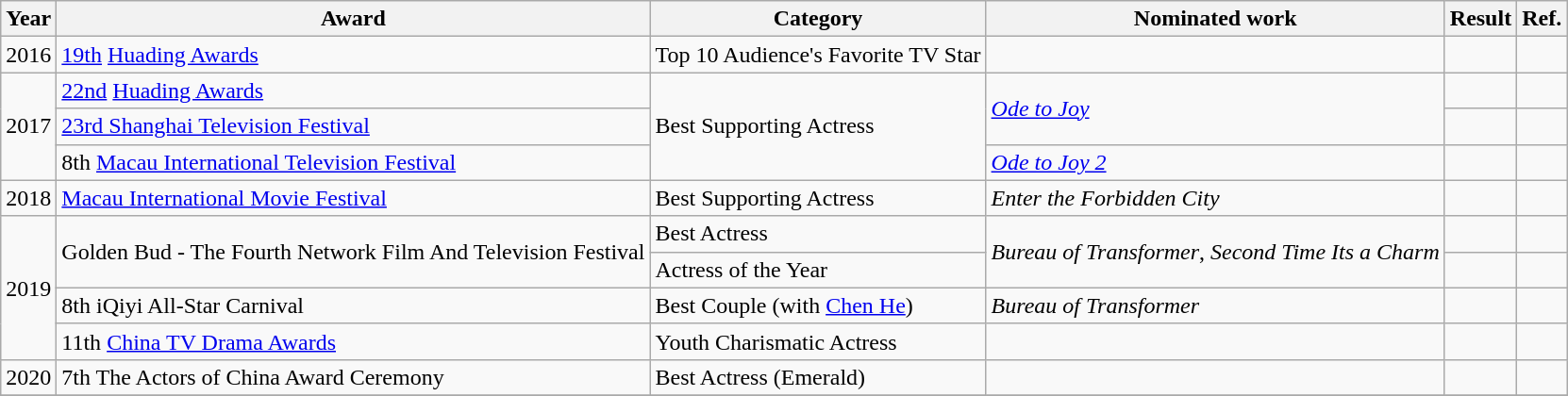<table class="wikitable">
<tr>
<th>Year</th>
<th>Award</th>
<th>Category</th>
<th>Nominated work</th>
<th>Result</th>
<th>Ref.</th>
</tr>
<tr>
<td rowspan=1>2016</td>
<td><a href='#'>19th</a> <a href='#'>Huading Awards</a></td>
<td>Top 10 Audience's Favorite TV Star</td>
<td></td>
<td></td>
<td></td>
</tr>
<tr>
<td rowspan=3>2017</td>
<td><a href='#'>22nd</a> <a href='#'>Huading Awards</a></td>
<td rowspan=3>Best Supporting Actress</td>
<td rowspan=2><em><a href='#'>Ode to Joy</a></em></td>
<td></td>
<td></td>
</tr>
<tr>
<td><a href='#'>23rd Shanghai Television Festival</a></td>
<td></td>
<td></td>
</tr>
<tr>
<td>8th <a href='#'>Macau International Television Festival</a></td>
<td><em><a href='#'>Ode to Joy 2</a></em></td>
<td></td>
<td rowspan=1></td>
</tr>
<tr>
<td>2018</td>
<td><a href='#'>Macau International Movie Festival</a></td>
<td>Best Supporting Actress</td>
<td><em>Enter the Forbidden City</em></td>
<td></td>
<td></td>
</tr>
<tr>
<td rowspan=4>2019</td>
<td rowspan=2>Golden Bud - The Fourth Network Film And Television Festival</td>
<td>Best Actress</td>
<td rowspan=2><em>Bureau of Transformer</em>, <em>Second Time Its a Charm</em></td>
<td></td>
<td></td>
</tr>
<tr>
<td>Actress of the Year</td>
<td></td>
<td></td>
</tr>
<tr>
<td>8th iQiyi All-Star Carnival</td>
<td>Best Couple (with <a href='#'>Chen He</a>)</td>
<td><em>Bureau of Transformer</em></td>
<td></td>
<td></td>
</tr>
<tr>
<td>11th <a href='#'>China TV Drama Awards</a></td>
<td>Youth Charismatic Actress</td>
<td></td>
<td></td>
<td></td>
</tr>
<tr>
<td>2020</td>
<td>7th The Actors of China Award Ceremony</td>
<td>Best Actress (Emerald)</td>
<td></td>
<td></td>
<td></td>
</tr>
<tr>
</tr>
</table>
